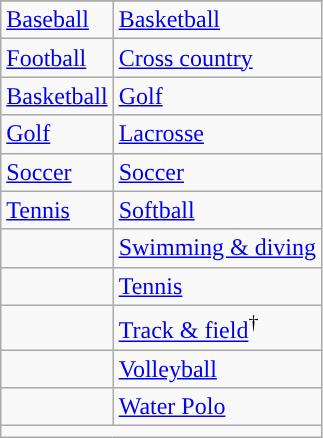<table class="wikitable" style= " ">
<tr>
</tr>
<tr>
<td><a href='#'>Baseball</a></td>
<td><a href='#'>Basketball</a></td>
</tr>
<tr>
<td><a href='#'>Football</a></td>
<td><a href='#'>Cross country</a></td>
</tr>
<tr>
<td><a href='#'>Basketball</a></td>
<td><a href='#'>Golf</a></td>
</tr>
<tr>
<td><a href='#'>Golf</a></td>
<td><a href='#'>Lacrosse</a></td>
</tr>
<tr>
<td><a href='#'>Soccer</a></td>
<td><a href='#'>Soccer</a></td>
</tr>
<tr>
<td><a href='#'>Tennis</a></td>
<td><a href='#'>Softball</a></td>
</tr>
<tr>
<td></td>
<td><a href='#'>Swimming & diving</a></td>
</tr>
<tr>
<td></td>
<td><a href='#'>Tennis</a></td>
</tr>
<tr>
<td></td>
<td><a href='#'>Track & field</a><sup>†</sup></td>
</tr>
<tr>
<td></td>
<td><a href='#'>Volleyball</a></td>
</tr>
<tr>
<td></td>
<td><a href='#'>Water Polo</a></td>
</tr>
<tr>
<td colspan="2"></td>
</tr>
</table>
